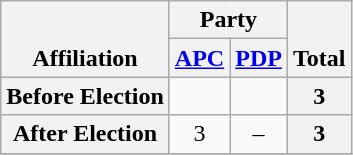<table class=wikitable style="text-align:center">
<tr style="vertical-align:bottom;">
<th rowspan=2>Affiliation</th>
<th colspan=2>Party</th>
<th rowspan=2>Total</th>
</tr>
<tr>
<th><a href='#'>APC</a></th>
<th><a href='#'>PDP</a></th>
</tr>
<tr>
<th>Before Election</th>
<td></td>
<td></td>
<th>3</th>
</tr>
<tr>
<th>After Election</th>
<td>3</td>
<td>–</td>
<th>3</th>
</tr>
<tr>
</tr>
</table>
